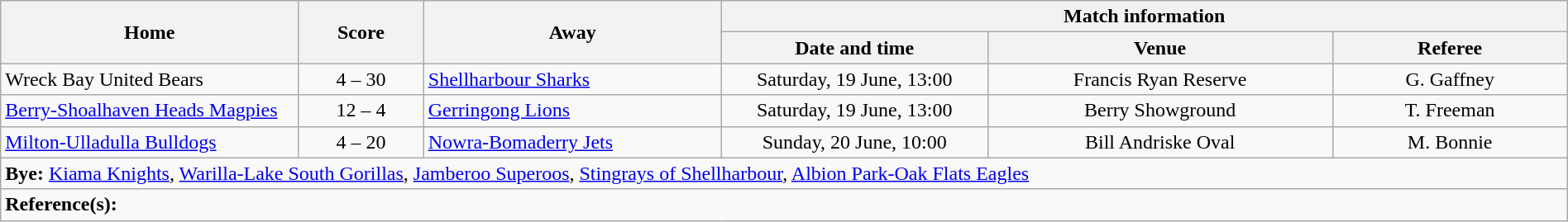<table class="wikitable" width="100% text-align:center;">
<tr>
<th rowspan="2" width="19%">Home</th>
<th rowspan="2" width="8%">Score</th>
<th rowspan="2" width="19%">Away</th>
<th colspan="3">Match information</th>
</tr>
<tr bgcolor="#CCCCCC">
<th width="17%">Date and time</th>
<th width="22%">Venue</th>
<th>Referee</th>
</tr>
<tr>
<td> Wreck Bay United Bears</td>
<td style="text-align:center;">4 – 30</td>
<td> <a href='#'>Shellharbour Sharks</a></td>
<td style="text-align:center;">Saturday, 19 June, 13:00</td>
<td style="text-align:center;">Francis Ryan Reserve</td>
<td style="text-align:center;">G. Gaffney</td>
</tr>
<tr>
<td> <a href='#'>Berry-Shoalhaven Heads Magpies</a></td>
<td style="text-align:center;">12 – 4</td>
<td> <a href='#'>Gerringong Lions</a></td>
<td style="text-align:center;">Saturday, 19 June, 13:00</td>
<td style="text-align:center;">Berry Showground</td>
<td style="text-align:center;">T. Freeman</td>
</tr>
<tr>
<td> <a href='#'>Milton-Ulladulla Bulldogs</a></td>
<td style="text-align:center;">4 – 20</td>
<td> <a href='#'>Nowra-Bomaderry Jets</a></td>
<td style="text-align:center;">Sunday, 20 June, 10:00</td>
<td style="text-align:center;">Bill Andriske Oval</td>
<td style="text-align:center;">M. Bonnie</td>
</tr>
<tr>
<td colspan="6"><strong>Bye:</strong>  <a href='#'>Kiama Knights</a>,  <a href='#'>Warilla-Lake South Gorillas</a>,  <a href='#'>Jamberoo Superoos</a>,  <a href='#'>Stingrays of Shellharbour</a>,  <a href='#'>Albion Park-Oak Flats Eagles</a></td>
</tr>
<tr>
<td colspan="6"><strong>Reference(s):</strong> </td>
</tr>
</table>
